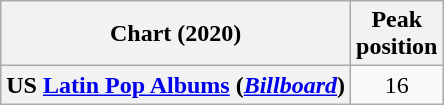<table class="wikitable sortable plainrowheaders" style="text-align:center">
<tr>
<th scope="col">Chart (2020)</th>
<th scope="col">Peak<br>position</th>
</tr>
<tr>
<th scope="row">US <a href='#'>Latin Pop Albums</a> (<em><a href='#'>Billboard</a></em>)</th>
<td>16</td>
</tr>
</table>
